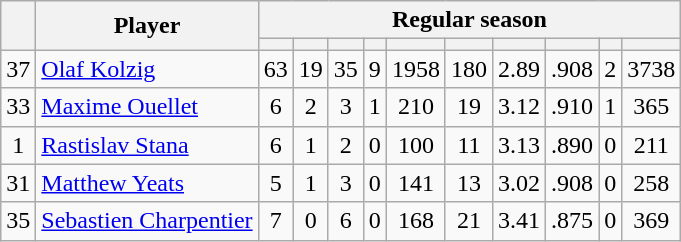<table class="wikitable plainrowheaders" style="text-align:center;">
<tr>
<th scope="col" rowspan="2"></th>
<th scope="col" rowspan="2">Player</th>
<th scope=colgroup colspan=10>Regular season</th>
</tr>
<tr>
<th scope="col"></th>
<th scope="col"></th>
<th scope="col"></th>
<th scope="col"></th>
<th scope="col"></th>
<th scope="col"></th>
<th scope="col"></th>
<th scope="col"></th>
<th scope="col"></th>
<th scope="col"></th>
</tr>
<tr>
<td scope="row">37</td>
<td align="left"><a href='#'>Olaf Kolzig</a></td>
<td>63</td>
<td>19</td>
<td>35</td>
<td>9</td>
<td>1958</td>
<td>180</td>
<td>2.89</td>
<td>.908</td>
<td>2</td>
<td>3738</td>
</tr>
<tr>
<td scope="row">33</td>
<td align="left"><a href='#'>Maxime Ouellet</a></td>
<td>6</td>
<td>2</td>
<td>3</td>
<td>1</td>
<td>210</td>
<td>19</td>
<td>3.12</td>
<td>.910</td>
<td>1</td>
<td>365</td>
</tr>
<tr>
<td scope="row">1</td>
<td align="left"><a href='#'>Rastislav Stana</a></td>
<td>6</td>
<td>1</td>
<td>2</td>
<td>0</td>
<td>100</td>
<td>11</td>
<td>3.13</td>
<td>.890</td>
<td>0</td>
<td>211</td>
</tr>
<tr>
<td scope="row">31</td>
<td align="left"><a href='#'>Matthew Yeats</a></td>
<td>5</td>
<td>1</td>
<td>3</td>
<td>0</td>
<td>141</td>
<td>13</td>
<td>3.02</td>
<td>.908</td>
<td>0</td>
<td>258</td>
</tr>
<tr>
<td scope="row">35</td>
<td align="left"><a href='#'>Sebastien Charpentier</a></td>
<td>7</td>
<td>0</td>
<td>6</td>
<td>0</td>
<td>168</td>
<td>21</td>
<td>3.41</td>
<td>.875</td>
<td>0</td>
<td>369</td>
</tr>
</table>
